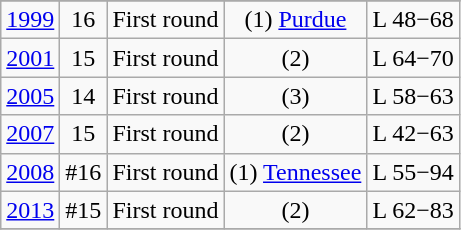<table class="wikitable" style="text-align:center">
<tr>
</tr>
<tr>
<td><a href='#'>1999</a></td>
<td>16</td>
<td>First round</td>
<td>(1) <a href='#'>Purdue</a></td>
<td>L 48−68</td>
</tr>
<tr>
<td><a href='#'>2001</a></td>
<td>15</td>
<td>First round</td>
<td>(2) </td>
<td>L 64−70</td>
</tr>
<tr>
<td><a href='#'>2005</a></td>
<td>14</td>
<td>First round</td>
<td>(3) </td>
<td>L 58−63</td>
</tr>
<tr>
<td><a href='#'>2007</a></td>
<td>15</td>
<td>First round</td>
<td>(2) </td>
<td>L 42−63</td>
</tr>
<tr>
<td><a href='#'>2008</a></td>
<td>#16</td>
<td>First round</td>
<td>(1) <a href='#'>Tennessee</a></td>
<td>L 55−94</td>
</tr>
<tr>
<td><a href='#'>2013</a></td>
<td>#15</td>
<td>First round</td>
<td>(2) </td>
<td>L 62−83</td>
</tr>
<tr>
</tr>
</table>
